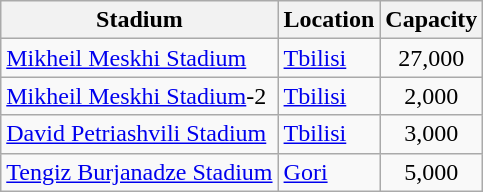<table class="wikitable sortable">
<tr>
<th>Stadium</th>
<th>Location</th>
<th>Capacity</th>
</tr>
<tr>
<td><a href='#'>Mikheil Meskhi Stadium</a></td>
<td><a href='#'>Tbilisi</a></td>
<td align="center">27,000</td>
</tr>
<tr>
<td><a href='#'>Mikheil Meskhi Stadium</a>-2</td>
<td><a href='#'>Tbilisi</a></td>
<td align="center">2,000</td>
</tr>
<tr>
<td><a href='#'>David Petriashvili Stadium</a></td>
<td><a href='#'>Tbilisi</a></td>
<td align="center">3,000</td>
</tr>
<tr>
<td><a href='#'>Tengiz Burjanadze Stadium</a></td>
<td><a href='#'>Gori</a></td>
<td align="center">5,000</td>
</tr>
</table>
